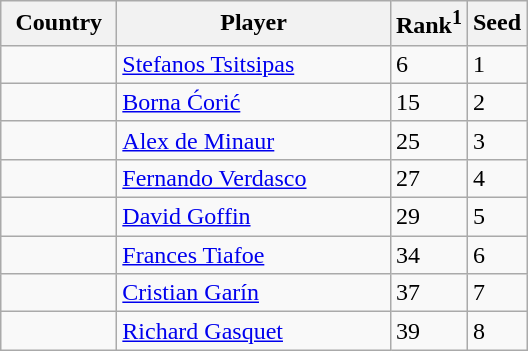<table class="wikitable" border="1">
<tr>
<th width="70">Country</th>
<th width="175">Player</th>
<th>Rank<sup>1</sup></th>
<th>Seed</th>
</tr>
<tr>
<td></td>
<td><a href='#'>Stefanos Tsitsipas</a></td>
<td>6</td>
<td>1</td>
</tr>
<tr>
<td></td>
<td><a href='#'>Borna Ćorić</a></td>
<td>15</td>
<td>2</td>
</tr>
<tr>
<td></td>
<td><a href='#'>Alex de Minaur</a></td>
<td>25</td>
<td>3</td>
</tr>
<tr>
<td></td>
<td><a href='#'>Fernando Verdasco</a></td>
<td>27</td>
<td>4</td>
</tr>
<tr>
<td></td>
<td><a href='#'>David Goffin</a></td>
<td>29</td>
<td>5</td>
</tr>
<tr>
<td></td>
<td><a href='#'>Frances Tiafoe</a></td>
<td>34</td>
<td>6</td>
</tr>
<tr>
<td></td>
<td><a href='#'>Cristian Garín</a></td>
<td>37</td>
<td>7</td>
</tr>
<tr>
<td></td>
<td><a href='#'>Richard Gasquet</a></td>
<td>39</td>
<td>8</td>
</tr>
</table>
